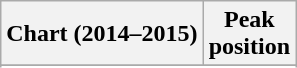<table class="wikitable sortable">
<tr>
<th>Chart (2014–2015)</th>
<th>Peak<br>position</th>
</tr>
<tr>
</tr>
<tr>
</tr>
<tr>
</tr>
<tr>
</tr>
<tr>
</tr>
<tr>
</tr>
</table>
